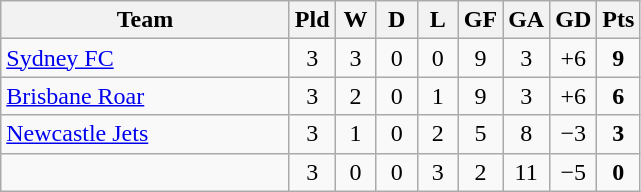<table class="wikitable" style="text-align: center;">
<tr>
<th width=185>Team</th>
<th width=20>Pld</th>
<th width=20>W</th>
<th width=20>D</th>
<th width=20>L</th>
<th width=20>GF</th>
<th width=20>GA</th>
<th width=20>GD</th>
<th width=20>Pts</th>
</tr>
<tr>
<td align="left"><a href='#'>Sydney FC</a></td>
<td>3</td>
<td>3</td>
<td>0</td>
<td>0</td>
<td>9</td>
<td>3</td>
<td>+6</td>
<td><strong>9</strong></td>
</tr>
<tr>
<td align="left"><a href='#'>Brisbane Roar</a></td>
<td>3</td>
<td>2</td>
<td>0</td>
<td>1</td>
<td>9</td>
<td>3</td>
<td>+6</td>
<td><strong>6</strong></td>
</tr>
<tr>
<td align="left"><a href='#'>Newcastle Jets</a></td>
<td>3</td>
<td>1</td>
<td>0</td>
<td>2</td>
<td>5</td>
<td>8</td>
<td>−3</td>
<td><strong>3</strong></td>
</tr>
<tr>
<td align="left"></td>
<td>3</td>
<td>0</td>
<td>0</td>
<td>3</td>
<td>2</td>
<td>11</td>
<td>−5</td>
<td><strong>0</strong></td>
</tr>
</table>
